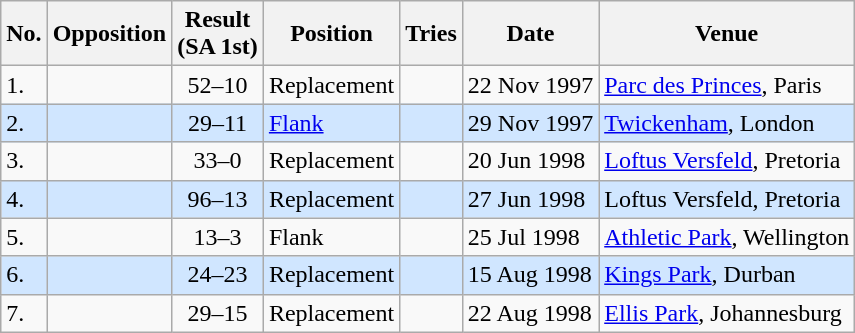<table class="wikitable sortable">
<tr>
<th>No.</th>
<th>Opposition</th>
<th>Result<br>(SA 1st)</th>
<th>Position</th>
<th>Tries</th>
<th>Date</th>
<th>Venue</th>
</tr>
<tr>
<td>1.</td>
<td></td>
<td align="center">52–10</td>
<td>Replacement</td>
<td></td>
<td>22 Nov 1997</td>
<td><a href='#'>Parc des Princes</a>, Paris</td>
</tr>
<tr style="background: #D0E6FF;">
<td>2.</td>
<td></td>
<td align="center">29–11</td>
<td><a href='#'>Flank</a></td>
<td></td>
<td>29 Nov 1997</td>
<td><a href='#'>Twickenham</a>, London</td>
</tr>
<tr>
<td>3.</td>
<td></td>
<td align="center">33–0</td>
<td>Replacement</td>
<td></td>
<td>20 Jun 1998</td>
<td><a href='#'>Loftus Versfeld</a>, Pretoria</td>
</tr>
<tr style="background: #D0E6FF;">
<td>4.</td>
<td></td>
<td align="center">96–13</td>
<td>Replacement</td>
<td></td>
<td>27 Jun 1998</td>
<td>Loftus Versfeld, Pretoria</td>
</tr>
<tr>
<td>5.</td>
<td></td>
<td align="center">13–3</td>
<td>Flank</td>
<td></td>
<td>25 Jul 1998</td>
<td><a href='#'>Athletic Park</a>, Wellington</td>
</tr>
<tr style="background: #D0E6FF;">
<td>6.</td>
<td></td>
<td align="center">24–23</td>
<td>Replacement</td>
<td></td>
<td>15 Aug 1998</td>
<td><a href='#'>Kings Park</a>, Durban</td>
</tr>
<tr>
<td>7.</td>
<td></td>
<td align="center">29–15</td>
<td>Replacement</td>
<td></td>
<td>22 Aug 1998</td>
<td><a href='#'>Ellis Park</a>, Johannesburg</td>
</tr>
</table>
